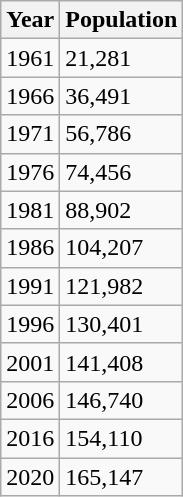<table class="wikitable col1left col2right">
<tr>
<th>Year</th>
<th>Population</th>
</tr>
<tr>
<td>1961</td>
<td>21,281</td>
</tr>
<tr>
<td>1966</td>
<td>36,491</td>
</tr>
<tr>
<td>1971</td>
<td>56,786</td>
</tr>
<tr>
<td>1976</td>
<td>74,456</td>
</tr>
<tr>
<td>1981</td>
<td>88,902</td>
</tr>
<tr>
<td>1986</td>
<td>104,207</td>
</tr>
<tr>
<td>1991</td>
<td>121,982</td>
</tr>
<tr>
<td>1996</td>
<td>130,401</td>
</tr>
<tr>
<td>2001</td>
<td>141,408</td>
</tr>
<tr>
<td>2006</td>
<td>146,740</td>
</tr>
<tr>
<td>2016</td>
<td>154,110</td>
</tr>
<tr>
<td>2020</td>
<td>165,147</td>
</tr>
</table>
